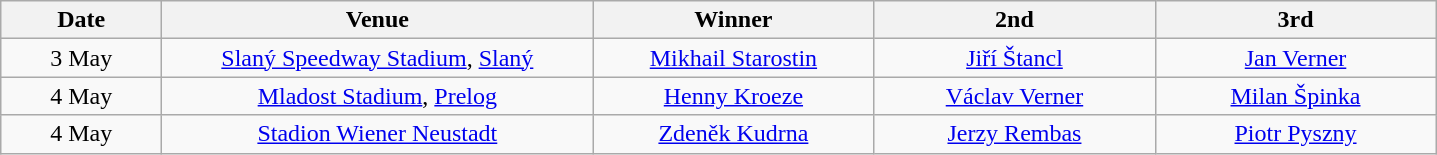<table class="wikitable" style="text-align:center">
<tr>
<th width=100>Date</th>
<th width=280>Venue</th>
<th width=180>Winner</th>
<th width=180>2nd</th>
<th width=180>3rd</th>
</tr>
<tr>
<td align=center>3 May</td>
<td> <a href='#'>Slaný Speedway Stadium</a>, <a href='#'>Slaný</a></td>
<td> <a href='#'>Mikhail Starostin</a></td>
<td> <a href='#'>Jiří Štancl</a></td>
<td> <a href='#'>Jan Verner</a></td>
</tr>
<tr>
<td align=center>4 May</td>
<td> <a href='#'>Mladost Stadium</a>, <a href='#'>Prelog</a></td>
<td> <a href='#'>Henny Kroeze</a></td>
<td> <a href='#'>Václav Verner</a></td>
<td> <a href='#'>Milan Špinka</a></td>
</tr>
<tr>
<td align=center>4 May</td>
<td> <a href='#'>Stadion Wiener Neustadt</a></td>
<td> <a href='#'>Zdeněk Kudrna</a></td>
<td> <a href='#'>Jerzy Rembas</a></td>
<td> <a href='#'>Piotr Pyszny</a></td>
</tr>
</table>
